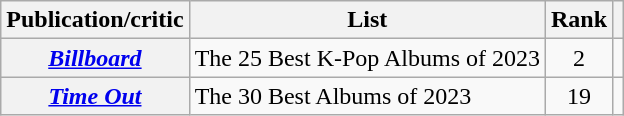<table class="wikitable plainrowheaders sortable">
<tr>
<th>Publication/critic</th>
<th>List</th>
<th>Rank</th>
<th class="unsortable"></th>
</tr>
<tr>
<th scope="row"><a href='#'><em>Billboard</em></a></th>
<td>The 25 Best K-Pop Albums of 2023</td>
<td style="text-align: center">2</td>
<td style="text-align: center"></td>
</tr>
<tr>
<th scope="row"><a href='#'><em>Time Out</em></a></th>
<td>The 30 Best Albums of 2023</td>
<td style="text-align: center">19</td>
<td style="text-align: center"></td>
</tr>
</table>
